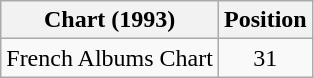<table class="wikitable" style="text-align:center;">
<tr>
<th>Chart (1993)</th>
<th>Position</th>
</tr>
<tr>
<td align="left">French Albums Chart</td>
<td>31</td>
</tr>
</table>
